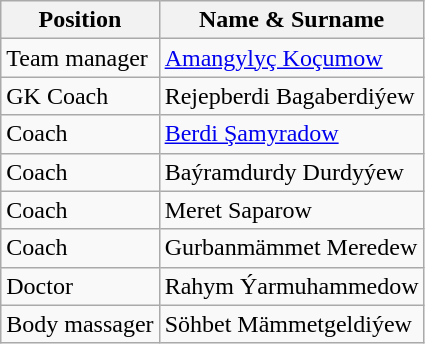<table class="wikitable">
<tr>
<th>Position</th>
<th>Name & Surname</th>
</tr>
<tr>
<td>Team manager</td>
<td> <a href='#'>Amangylyç Koçumow</a></td>
</tr>
<tr>
<td>GK Coach</td>
<td>  Rejepberdi Bagaberdiýew</td>
</tr>
<tr>
<td>Coach</td>
<td> <a href='#'>Berdi Şamyradow</a></td>
</tr>
<tr>
<td>Coach</td>
<td> Baýramdurdy Durdyýew</td>
</tr>
<tr>
<td>Coach</td>
<td> Meret Saparow</td>
</tr>
<tr>
<td>Coach</td>
<td> Gurbanmämmet Meredew</td>
</tr>
<tr>
<td>Doctor</td>
<td> Rahym Ýarmuhammedow</td>
</tr>
<tr>
<td>Body massager</td>
<td> Söhbet  Mämmetgeldiýew</td>
</tr>
</table>
